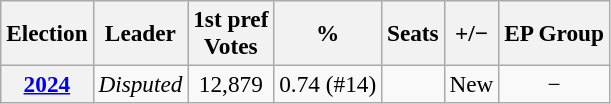<table class="wikitable" style="font-size:97%; text-align:center;">
<tr>
<th>Election</th>
<th>Leader</th>
<th>1st pref<br>Votes</th>
<th>%</th>
<th>Seats</th>
<th>+/−</th>
<th>EP Group</th>
</tr>
<tr>
<th><a href='#'>2024</a></th>
<td><em>Disputed</em></td>
<td>12,879</td>
<td>0.74 (#14)</td>
<td></td>
<td>New</td>
<td>−</td>
</tr>
</table>
